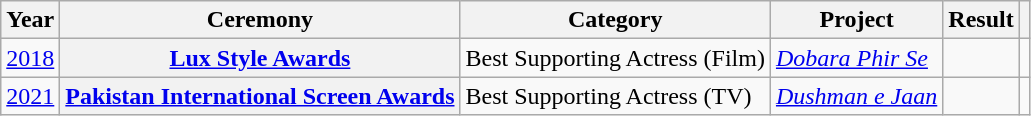<table class="wikitable plainrowheaders">
<tr>
<th>Year</th>
<th>Ceremony</th>
<th>Category</th>
<th>Project</th>
<th>Result</th>
<th></th>
</tr>
<tr>
<td><a href='#'>2018</a></td>
<th scope=row><a href='#'>Lux Style Awards</a></th>
<td>Best Supporting Actress (Film)</td>
<td><em><a href='#'>Dobara Phir Se</a></em></td>
<td></td>
<td></td>
</tr>
<tr>
<td><a href='#'>2021</a></td>
<th scope=row><a href='#'>Pakistan International Screen Awards</a></th>
<td>Best Supporting Actress (TV)</td>
<td><em><a href='#'>Dushman e Jaan</a></em></td>
<td></td>
<td></td>
</tr>
</table>
